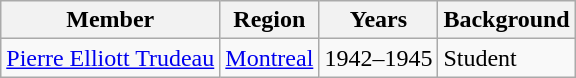<table class="wikitable">
<tr>
<th>Member</th>
<th>Region</th>
<th>Years</th>
<th>Background</th>
</tr>
<tr>
<td><a href='#'>Pierre Elliott Trudeau</a></td>
<td><a href='#'>Montreal</a></td>
<td>1942–1945</td>
<td>Student</td>
</tr>
</table>
